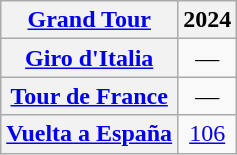<table class="wikitable plainrowheaders">
<tr>
<th scope="col"><a href='#'>Grand Tour</a></th>
<th scope="col">2024</th>
</tr>
<tr style="text-align:center;">
<th scope="row"> <a href='#'>Giro d'Italia</a></th>
<td>—</td>
</tr>
<tr style="text-align:center;">
<th scope="row"> <a href='#'>Tour de France</a></th>
<td>—</td>
</tr>
<tr style="text-align:center;">
<th scope="row"> <a href='#'>Vuelta a España</a></th>
<td><a href='#'>106</a></td>
</tr>
</table>
